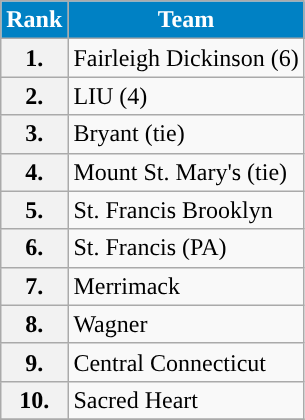<table class="wikitable">
<tr>
<th align="center" style="background:#0081C4; color:#FFFFFF;">Rank</th>
<th align="center" style="background:#0081C4; color:#FFFFFF;">Team</th>
</tr>
<tr>
<th>1.</th>
<td>Fairleigh Dickinson (6)</td>
</tr>
<tr>
<th>2.</th>
<td>LIU (4)</td>
</tr>
<tr>
<th>3.</th>
<td>Bryant (tie)</td>
</tr>
<tr>
<th>4.</th>
<td>Mount St. Mary's (tie)</td>
</tr>
<tr>
<th>5.</th>
<td>St. Francis Brooklyn</td>
</tr>
<tr>
<th>6.</th>
<td>St. Francis (PA)</td>
</tr>
<tr>
<th>7.</th>
<td>Merrimack</td>
</tr>
<tr>
<th>8.</th>
<td>Wagner</td>
</tr>
<tr>
<th>9.</th>
<td>Central Connecticut</td>
</tr>
<tr>
<th>10.</th>
<td>Sacred Heart</td>
</tr>
<tr>
</tr>
</table>
